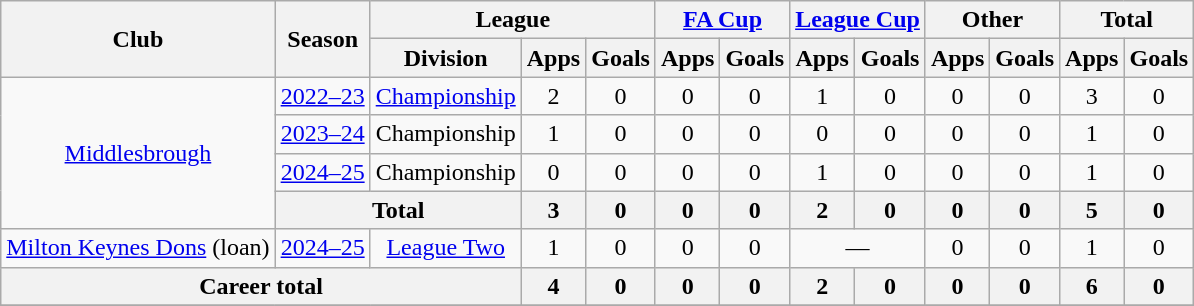<table class="wikitable" style="text-align:center">
<tr>
<th rowspan="2">Club</th>
<th rowspan="2">Season</th>
<th colspan="3">League</th>
<th colspan="2"><a href='#'>FA Cup</a></th>
<th colspan="2"><a href='#'>League Cup</a></th>
<th colspan="2">Other</th>
<th colspan="2">Total</th>
</tr>
<tr>
<th>Division</th>
<th>Apps</th>
<th>Goals</th>
<th>Apps</th>
<th>Goals</th>
<th>Apps</th>
<th>Goals</th>
<th>Apps</th>
<th>Goals</th>
<th>Apps</th>
<th>Goals</th>
</tr>
<tr>
<td rowspan="4"><a href='#'>Middlesbrough</a></td>
<td><a href='#'>2022–23</a></td>
<td><a href='#'>Championship</a></td>
<td>2</td>
<td>0</td>
<td>0</td>
<td>0</td>
<td>1</td>
<td>0</td>
<td>0</td>
<td>0</td>
<td>3</td>
<td>0</td>
</tr>
<tr>
<td><a href='#'>2023–24</a></td>
<td>Championship</td>
<td>1</td>
<td>0</td>
<td>0</td>
<td>0</td>
<td>0</td>
<td>0</td>
<td>0</td>
<td>0</td>
<td>1</td>
<td>0</td>
</tr>
<tr>
<td><a href='#'>2024–25</a></td>
<td>Championship</td>
<td>0</td>
<td>0</td>
<td>0</td>
<td>0</td>
<td>1</td>
<td>0</td>
<td>0</td>
<td>0</td>
<td>1</td>
<td>0</td>
</tr>
<tr>
<th colspan="2">Total</th>
<th>3</th>
<th>0</th>
<th>0</th>
<th>0</th>
<th>2</th>
<th>0</th>
<th>0</th>
<th>0</th>
<th>5</th>
<th>0</th>
</tr>
<tr>
<td><a href='#'>Milton Keynes Dons</a> (loan)</td>
<td><a href='#'>2024–25</a></td>
<td><a href='#'>League Two</a></td>
<td>1</td>
<td>0</td>
<td>0</td>
<td>0</td>
<td colspan="2">—</td>
<td>0</td>
<td>0</td>
<td>1</td>
<td>0</td>
</tr>
<tr>
<th colspan="3">Career total</th>
<th>4</th>
<th>0</th>
<th>0</th>
<th>0</th>
<th>2</th>
<th>0</th>
<th>0</th>
<th>0</th>
<th>6</th>
<th>0</th>
</tr>
<tr>
</tr>
</table>
